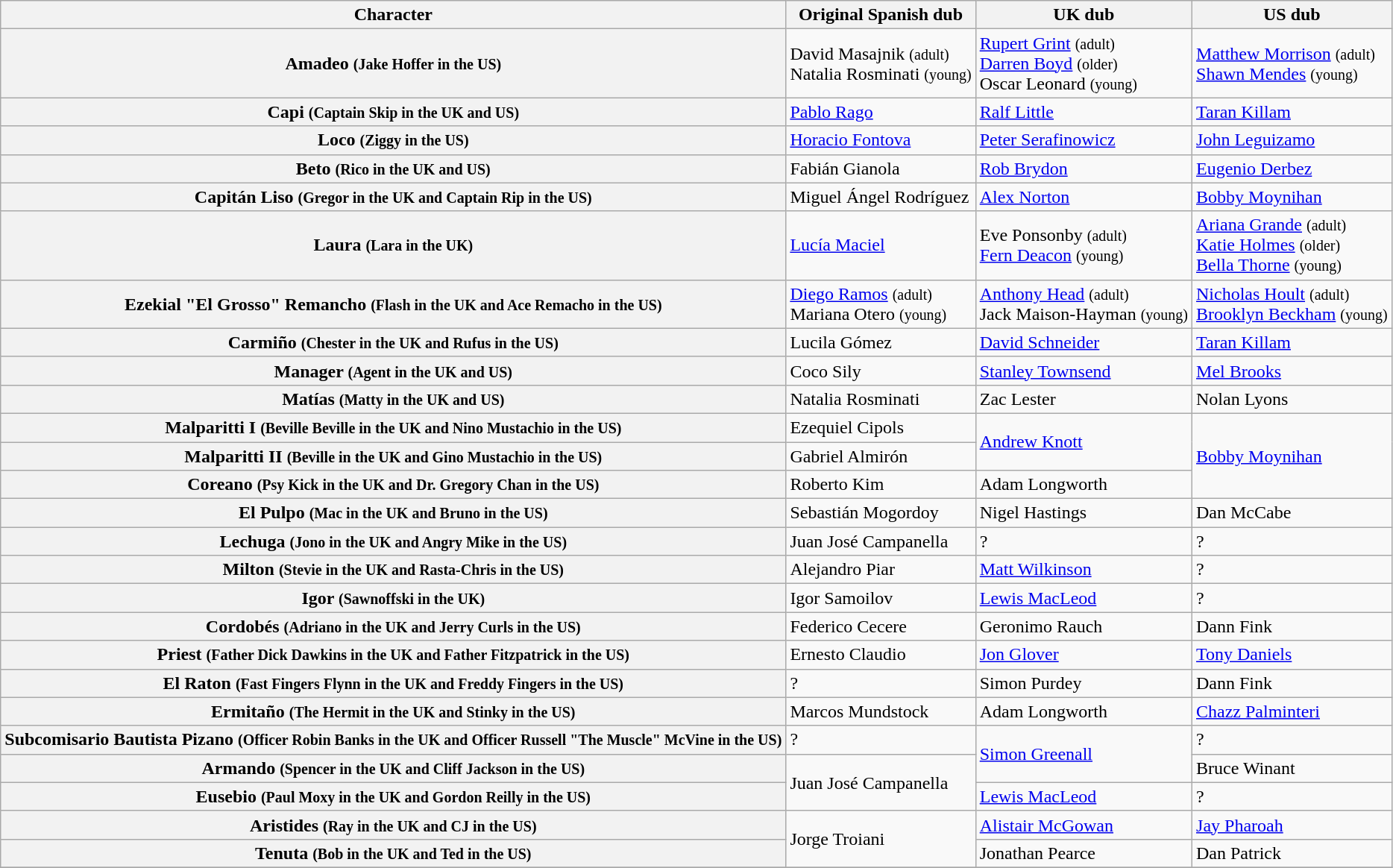<table class="wikitable">
<tr>
<th>Character</th>
<th>Original Spanish dub</th>
<th>UK dub</th>
<th>US dub</th>
</tr>
<tr>
<th>Amadeo <small>(Jake Hoffer in the US)</small></th>
<td>David Masajnik <small>(adult)</small><br>Natalia Rosminati <small>(young)</small></td>
<td><a href='#'>Rupert Grint</a> <small>(adult)</small><br><a href='#'>Darren Boyd</a> <small>(older)</small><br>Oscar Leonard <small>(young)</small></td>
<td><a href='#'>Matthew Morrison</a> <small>(adult)</small><br><a href='#'>Shawn Mendes</a> <small>(young)</small></td>
</tr>
<tr>
<th>Capi <small>(Captain Skip in the UK and US)</small></th>
<td><a href='#'>Pablo Rago</a></td>
<td><a href='#'>Ralf Little</a></td>
<td><a href='#'>Taran Killam</a></td>
</tr>
<tr>
<th>Loco <small>(Ziggy in the US)</small></th>
<td><a href='#'>Horacio Fontova</a></td>
<td><a href='#'>Peter Serafinowicz</a></td>
<td><a href='#'>John Leguizamo</a></td>
</tr>
<tr>
<th>Beto <small>(Rico in the UK and US)</small></th>
<td>Fabián Gianola</td>
<td><a href='#'>Rob Brydon</a></td>
<td><a href='#'>Eugenio Derbez</a></td>
</tr>
<tr>
<th>Capitán Liso <small>(Gregor in the UK and Captain Rip in the US)</small></th>
<td>Miguel Ángel Rodríguez</td>
<td><a href='#'>Alex Norton</a></td>
<td><a href='#'>Bobby Moynihan</a></td>
</tr>
<tr>
<th>Laura <small>(Lara in the UK)</small></th>
<td><a href='#'>Lucía Maciel</a></td>
<td>Eve Ponsonby <small>(adult)</small><br><a href='#'>Fern Deacon</a> <small>(young)</small></td>
<td><a href='#'>Ariana Grande</a> <small>(adult)</small><br><a href='#'>Katie Holmes</a> <small>(older)</small><br><a href='#'>Bella Thorne</a> <small>(young)</small></td>
</tr>
<tr>
<th>Ezekial "El Grosso" Remancho <small>(Flash in the UK and Ace Remacho in the US)</small></th>
<td><a href='#'>Diego Ramos</a> <small>(adult)</small><br>Mariana Otero <small>(young)</small></td>
<td><a href='#'>Anthony Head</a> <small>(adult)</small><br>Jack Maison-Hayman <small>(young)</small></td>
<td><a href='#'>Nicholas Hoult</a> <small>(adult)</small><br><a href='#'>Brooklyn Beckham</a> <small>(young)</small></td>
</tr>
<tr>
<th>Carmiño <small>(Chester in the UK and Rufus in the US)</small></th>
<td>Lucila Gómez</td>
<td><a href='#'>David Schneider</a></td>
<td><a href='#'>Taran Killam</a></td>
</tr>
<tr>
<th>Manager <small>(Agent in the UK and US)</small></th>
<td>Coco Sily</td>
<td><a href='#'>Stanley Townsend</a></td>
<td><a href='#'>Mel Brooks</a></td>
</tr>
<tr>
<th>Matías <small>(Matty in the UK and US)</small></th>
<td>Natalia Rosminati</td>
<td>Zac Lester</td>
<td>Nolan Lyons</td>
</tr>
<tr>
<th>Malparitti I <small>(Beville Beville in the UK and Nino Mustachio in the US)</small></th>
<td>Ezequiel Cipols</td>
<td rowspan="2"><a href='#'>Andrew Knott</a></td>
<td rowspan="3"><a href='#'>Bobby Moynihan</a></td>
</tr>
<tr>
<th>Malparitti II <small>(Beville in the UK and Gino Mustachio in the US)</small></th>
<td>Gabriel Almirón</td>
</tr>
<tr>
<th>Coreano <small>(Psy Kick in the UK and Dr. Gregory Chan in the US)</small></th>
<td>Roberto Kim</td>
<td>Adam Longworth</td>
</tr>
<tr>
<th>El Pulpo <small>(Mac in the UK and Bruno in the US)</small></th>
<td>Sebastián Mogordoy</td>
<td>Nigel Hastings</td>
<td>Dan McCabe</td>
</tr>
<tr>
<th>Lechuga <small>(Jono in the UK and Angry Mike in the US)</small></th>
<td>Juan José Campanella</td>
<td>?</td>
<td>?</td>
</tr>
<tr>
<th>Milton <small>(Stevie in the UK and Rasta-Chris in the US)</small></th>
<td>Alejandro Piar</td>
<td><a href='#'>Matt Wilkinson</a></td>
<td>?</td>
</tr>
<tr>
<th>Igor <small>(Sawnoffski in the UK)</small></th>
<td>Igor Samoilov</td>
<td><a href='#'>Lewis MacLeod</a></td>
<td>?</td>
</tr>
<tr>
<th>Cordobés <small>(Adriano in the UK and Jerry Curls in the US)</small></th>
<td>Federico Cecere</td>
<td>Geronimo Rauch</td>
<td>Dann Fink</td>
</tr>
<tr>
<th>Priest <small>(Father Dick Dawkins in the UK and Father Fitzpatrick in the US)</small></th>
<td>Ernesto Claudio</td>
<td><a href='#'>Jon Glover</a></td>
<td><a href='#'>Tony Daniels</a></td>
</tr>
<tr>
<th>El Raton <small>(Fast Fingers Flynn in the UK and Freddy Fingers in the US)</small></th>
<td>?</td>
<td>Simon Purdey</td>
<td>Dann Fink</td>
</tr>
<tr>
<th>Ermitaño <small>(The Hermit in the UK and Stinky in the US)</small></th>
<td>Marcos Mundstock</td>
<td>Adam Longworth</td>
<td><a href='#'>Chazz Palminteri</a></td>
</tr>
<tr>
<th>Subcomisario Bautista Pizano <small>(Officer Robin Banks in the UK and Officer Russell "The Muscle" McVine in the US)</small></th>
<td>?</td>
<td rowspan="2"><a href='#'>Simon Greenall</a></td>
<td>?</td>
</tr>
<tr>
<th>Armando <small>(Spencer in the UK and Cliff Jackson in the US)</small></th>
<td rowspan="2">Juan José Campanella</td>
<td>Bruce Winant</td>
</tr>
<tr>
<th>Eusebio <small>(Paul Moxy in the UK and Gordon Reilly in the US)</small></th>
<td><a href='#'>Lewis MacLeod</a></td>
<td>?</td>
</tr>
<tr>
<th>Aristides <small>(Ray in the UK and CJ in the US)</small></th>
<td rowspan="2">Jorge Troiani</td>
<td><a href='#'>Alistair McGowan</a></td>
<td><a href='#'>Jay Pharoah</a></td>
</tr>
<tr>
<th>Tenuta <small>(Bob in the UK and Ted in the US)</small></th>
<td>Jonathan Pearce</td>
<td>Dan Patrick</td>
</tr>
<tr>
</tr>
</table>
